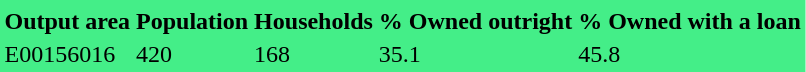<table style="background:#44EE88">
<tr>
</tr>
<tr>
<th>Output area</th>
<th>Population</th>
<th>Households</th>
<th>% Owned outright</th>
<th>% Owned with a loan</th>
</tr>
<tr>
<td>E00156016</td>
<td>420</td>
<td>168</td>
<td>35.1</td>
<td>45.8</td>
</tr>
</table>
